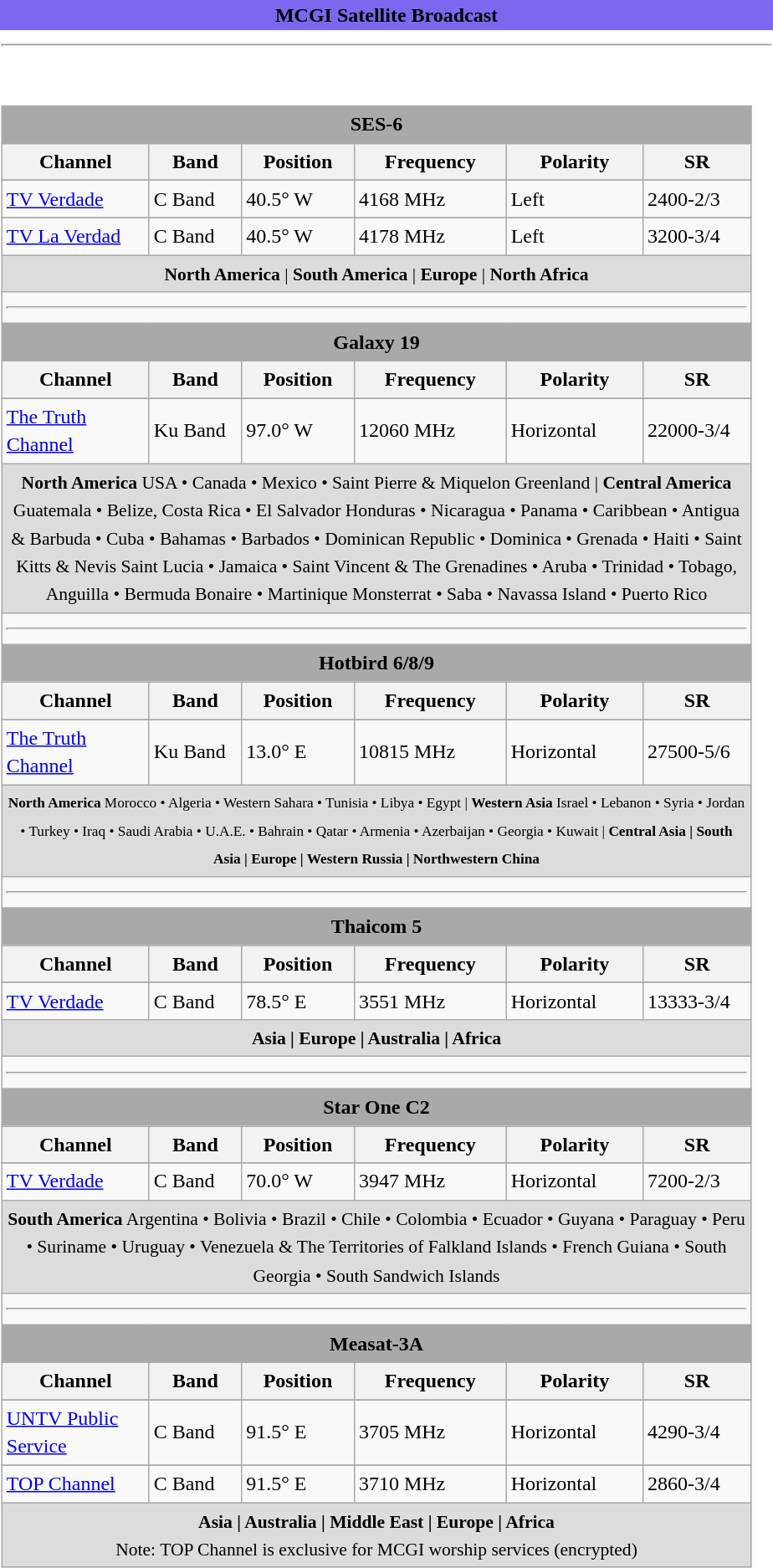<table class="toccolours" style="margin-center:1em; font-size:100%; line-height:1.4em; width:620px;">
<tr>
<th colspan="1" style="text-align:center; background:#7B68EE;"><span><strong>MCGI Satellite Broadcast</strong></span></th>
</tr>
<tr>
<td colspan="1"><hr><br><table class="wikitable float center" style="=width:500px;">
<tr>
<td colspan="6" style="text-align: center; font-size:100%; background: DarkGrey;"><strong>SES-6</strong></td>
</tr>
<tr style="font-size:100%; background: LightGrey;">
<th>Channel</th>
<th>Band</th>
<th>Position</th>
<th>Frequency</th>
<th>Polarity</th>
<th>SR</th>
</tr>
<tr>
</tr>
<tr style="font-size:100%";>
<td style="width:110px"><a href='#'>TV Verdade</a></td>
<td>C Band</td>
<td>40.5° W</td>
<td>4168 MHz</td>
<td>Left</td>
<td>2400-2/3</td>
</tr>
<tr>
</tr>
<tr style="font-size:100%";>
<td><a href='#'>TV La Verdad</a></td>
<td>C Band</td>
<td>40.5° W</td>
<td>4178 MHz</td>
<td>Left</td>
<td>3200-3/4</td>
</tr>
<tr>
<td colspan="6" style="text-align: center; font-size:90%; background: Gainsboro;"><strong>North America</strong> | <strong>South America</strong> | <strong>Europe</strong> | <strong>North Africa</strong></td>
</tr>
<tr>
<td colspan="6"><hr></td>
</tr>
<tr>
<td colspan="6" style="text-align: center; font-size:100%; background: DarkGrey;"><strong>Galaxy 19</strong></td>
</tr>
<tr style="font-size:100%; background: LightGrey;">
<th>Channel</th>
<th>Band</th>
<th>Position</th>
<th>Frequency</th>
<th>Polarity</th>
<th>SR</th>
</tr>
<tr>
</tr>
<tr style="font-size:100%";>
<td><a href='#'>The Truth Channel</a></td>
<td>Ku Band</td>
<td>97.0° W</td>
<td>12060 MHz</td>
<td>Horizontal</td>
<td>22000-3/4</td>
</tr>
<tr>
<td colspan="7" style="text-align: center; font-size:90%; background: Gainsboro"><strong>North America</strong> USA • Canada • Mexico • Saint Pierre & Miquelon Greenland | <strong>Central America</strong> Guatemala • Belize, Costa Rica • El Salvador Honduras • Nicaragua • Panama • Caribbean • Antigua & Barbuda • Cuba • Bahamas • Barbados • Dominican Republic • Dominica • Grenada • Haiti • Saint Kitts & Nevis Saint Lucia • Jamaica • Saint Vincent & The Grenadines • Aruba • Trinidad • Tobago, Anguilla • Bermuda Bonaire • Martinique Monsterrat • Saba • Navassa Island • Puerto Rico</td>
</tr>
<tr>
<td colspan="6"><hr></td>
</tr>
<tr>
<td colspan="6" style="text-align: center; font-size:100%; background: DarkGrey;"><strong>Hotbird 6/8/9</strong></td>
</tr>
<tr style="font-size:100%; background: LightGrey;">
<th>Channel</th>
<th>Band</th>
<th>Position</th>
<th>Frequency</th>
<th>Polarity</th>
<th>SR</th>
</tr>
<tr>
</tr>
<tr style="font-size:100%";>
<td><a href='#'>The Truth Channel</a></td>
<td>Ku Band</td>
<td>13.0° E</td>
<td>10815 MHz</td>
<td>Horizontal</td>
<td>27500-5/6</td>
</tr>
<tr style="font-size:80%";>
<td colspan="7" style="text-align: center; font-size:90%; background: Gainsboro"><strong>North America</strong> Morocco • Algeria • Western Sahara • Tunisia • Libya • Egypt | <strong>Western Asia</strong> Israel • Lebanon • Syria • Jordan • Turkey • Iraq • Saudi Arabia • U.A.E. • Bahrain • Qatar • Armenia • Azerbaijan • Georgia • Kuwait | <strong>Central Asia | South Asia | Europe | Western Russia | Northwestern China</strong></td>
</tr>
<tr>
<td colspan="6"><hr></td>
</tr>
<tr>
<td colspan="6" style="text-align: center; font-size:100%; background: DarkGrey;"><strong>Thaicom 5</strong></td>
</tr>
<tr style="font-size:100%; background: LightGrey;">
<th>Channel</th>
<th>Band</th>
<th>Position</th>
<th>Frequency</th>
<th>Polarity</th>
<th>SR</th>
</tr>
<tr>
</tr>
<tr style="font-size:100%";>
<td><a href='#'>TV Verdade</a></td>
<td>C Band</td>
<td>78.5° E</td>
<td>3551 MHz</td>
<td>Horizontal</td>
<td>13333-3/4</td>
</tr>
<tr>
<td colspan="7" style="text-align: center; font-size:90%; background: Gainsboro"><strong>Asia | Europe | Australia | Africa</strong></td>
</tr>
<tr>
<td colspan="6"><hr></td>
</tr>
<tr>
<td colspan="6" style="text-align: center; font-size:100%; background: DarkGrey;"><strong>Star One C2</strong></td>
</tr>
<tr style="font-size:100%; background: LightGrey;">
<th>Channel</th>
<th>Band</th>
<th>Position</th>
<th>Frequency</th>
<th>Polarity</th>
<th>SR</th>
</tr>
<tr>
</tr>
<tr style="font-size:100%";>
<td><a href='#'>TV Verdade</a></td>
<td>C Band</td>
<td>70.0° W</td>
<td>3947 MHz</td>
<td>Horizontal</td>
<td>7200-2/3</td>
</tr>
<tr>
<td colspan="7" style="text-align: center; font-size:90%; background: Gainsboro"><strong>South America</strong> Argentina • Bolivia • Brazil • Chile • Colombia • Ecuador • Guyana • Paraguay • Peru • Suriname • Uruguay • Venezuela & The Territories of Falkland Islands • French Guiana • South Georgia • South Sandwich Islands</td>
</tr>
<tr>
<td colspan="6"><hr></td>
</tr>
<tr>
<td colspan="6" style="text-align: center; font-size:100%; background: DarkGrey;"><strong>Measat-3A</strong></td>
</tr>
<tr style="font-size:100%; background: LightGrey;">
<th>Channel</th>
<th>Band</th>
<th>Position</th>
<th>Frequency</th>
<th>Polarity</th>
<th>SR</th>
</tr>
<tr>
</tr>
<tr style="font-size:100%";>
<td><a href='#'>UNTV Public Service</a></td>
<td>C Band</td>
<td>91.5° E</td>
<td>3705 MHz</td>
<td>Horizontal</td>
<td>4290-3/4</td>
</tr>
<tr>
</tr>
<tr style="font-size:100%";>
<td><a href='#'>TOP Channel</a></td>
<td>C Band</td>
<td>91.5° E</td>
<td>3710 MHz</td>
<td>Horizontal</td>
<td>2860-3/4</td>
</tr>
<tr>
<td colspan="6" style="text-align: center; font-size:90%; background: Gainsboro;"><strong>Asia | Australia | Middle East | Europe | Africa</strong><br>Note: TOP Channel is exclusive for MCGI worship services (encrypted)</td>
</tr>
</table>
</td>
</tr>
</table>
